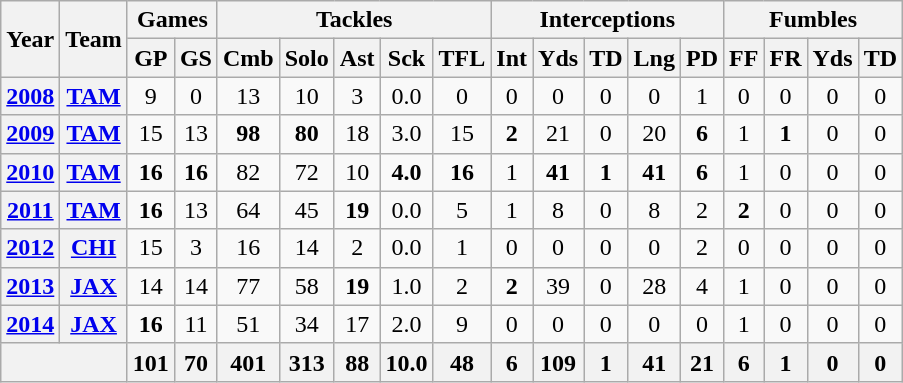<table class="wikitable" style="text-align:center">
<tr>
<th rowspan="2">Year</th>
<th rowspan="2">Team</th>
<th colspan="2">Games</th>
<th colspan="5">Tackles</th>
<th colspan="5">Interceptions</th>
<th colspan="4">Fumbles</th>
</tr>
<tr>
<th>GP</th>
<th>GS</th>
<th>Cmb</th>
<th>Solo</th>
<th>Ast</th>
<th>Sck</th>
<th>TFL</th>
<th>Int</th>
<th>Yds</th>
<th>TD</th>
<th>Lng</th>
<th>PD</th>
<th>FF</th>
<th>FR</th>
<th>Yds</th>
<th>TD</th>
</tr>
<tr>
<th><a href='#'>2008</a></th>
<th><a href='#'>TAM</a></th>
<td>9</td>
<td>0</td>
<td>13</td>
<td>10</td>
<td>3</td>
<td>0.0</td>
<td>0</td>
<td>0</td>
<td>0</td>
<td>0</td>
<td>0</td>
<td>1</td>
<td>0</td>
<td>0</td>
<td>0</td>
<td>0</td>
</tr>
<tr>
<th><a href='#'>2009</a></th>
<th><a href='#'>TAM</a></th>
<td>15</td>
<td>13</td>
<td><strong>98</strong></td>
<td><strong>80</strong></td>
<td>18</td>
<td>3.0</td>
<td>15</td>
<td><strong>2</strong></td>
<td>21</td>
<td>0</td>
<td>20</td>
<td><strong>6</strong></td>
<td>1</td>
<td><strong>1</strong></td>
<td>0</td>
<td>0</td>
</tr>
<tr>
<th><a href='#'>2010</a></th>
<th><a href='#'>TAM</a></th>
<td><strong>16</strong></td>
<td><strong>16</strong></td>
<td>82</td>
<td>72</td>
<td>10</td>
<td><strong>4.0</strong></td>
<td><strong>16</strong></td>
<td>1</td>
<td><strong>41</strong></td>
<td><strong>1</strong></td>
<td><strong>41</strong></td>
<td><strong>6</strong></td>
<td>1</td>
<td>0</td>
<td>0</td>
<td>0</td>
</tr>
<tr>
<th><a href='#'>2011</a></th>
<th><a href='#'>TAM</a></th>
<td><strong>16</strong></td>
<td>13</td>
<td>64</td>
<td>45</td>
<td><strong>19</strong></td>
<td>0.0</td>
<td>5</td>
<td>1</td>
<td>8</td>
<td>0</td>
<td>8</td>
<td>2</td>
<td><strong>2</strong></td>
<td>0</td>
<td>0</td>
<td>0</td>
</tr>
<tr>
<th><a href='#'>2012</a></th>
<th><a href='#'>CHI</a></th>
<td>15</td>
<td>3</td>
<td>16</td>
<td>14</td>
<td>2</td>
<td>0.0</td>
<td>1</td>
<td>0</td>
<td>0</td>
<td>0</td>
<td>0</td>
<td>2</td>
<td>0</td>
<td>0</td>
<td>0</td>
<td>0</td>
</tr>
<tr>
<th><a href='#'>2013</a></th>
<th><a href='#'>JAX</a></th>
<td>14</td>
<td>14</td>
<td>77</td>
<td>58</td>
<td><strong>19</strong></td>
<td>1.0</td>
<td>2</td>
<td><strong>2</strong></td>
<td>39</td>
<td>0</td>
<td>28</td>
<td>4</td>
<td>1</td>
<td>0</td>
<td>0</td>
<td>0</td>
</tr>
<tr>
<th><a href='#'>2014</a></th>
<th><a href='#'>JAX</a></th>
<td><strong>16</strong></td>
<td>11</td>
<td>51</td>
<td>34</td>
<td>17</td>
<td>2.0</td>
<td>9</td>
<td>0</td>
<td>0</td>
<td>0</td>
<td>0</td>
<td>0</td>
<td>1</td>
<td>0</td>
<td>0</td>
<td>0</td>
</tr>
<tr>
<th colspan="2"></th>
<th>101</th>
<th>70</th>
<th>401</th>
<th>313</th>
<th>88</th>
<th>10.0</th>
<th>48</th>
<th>6</th>
<th>109</th>
<th>1</th>
<th>41</th>
<th>21</th>
<th>6</th>
<th>1</th>
<th>0</th>
<th>0</th>
</tr>
</table>
